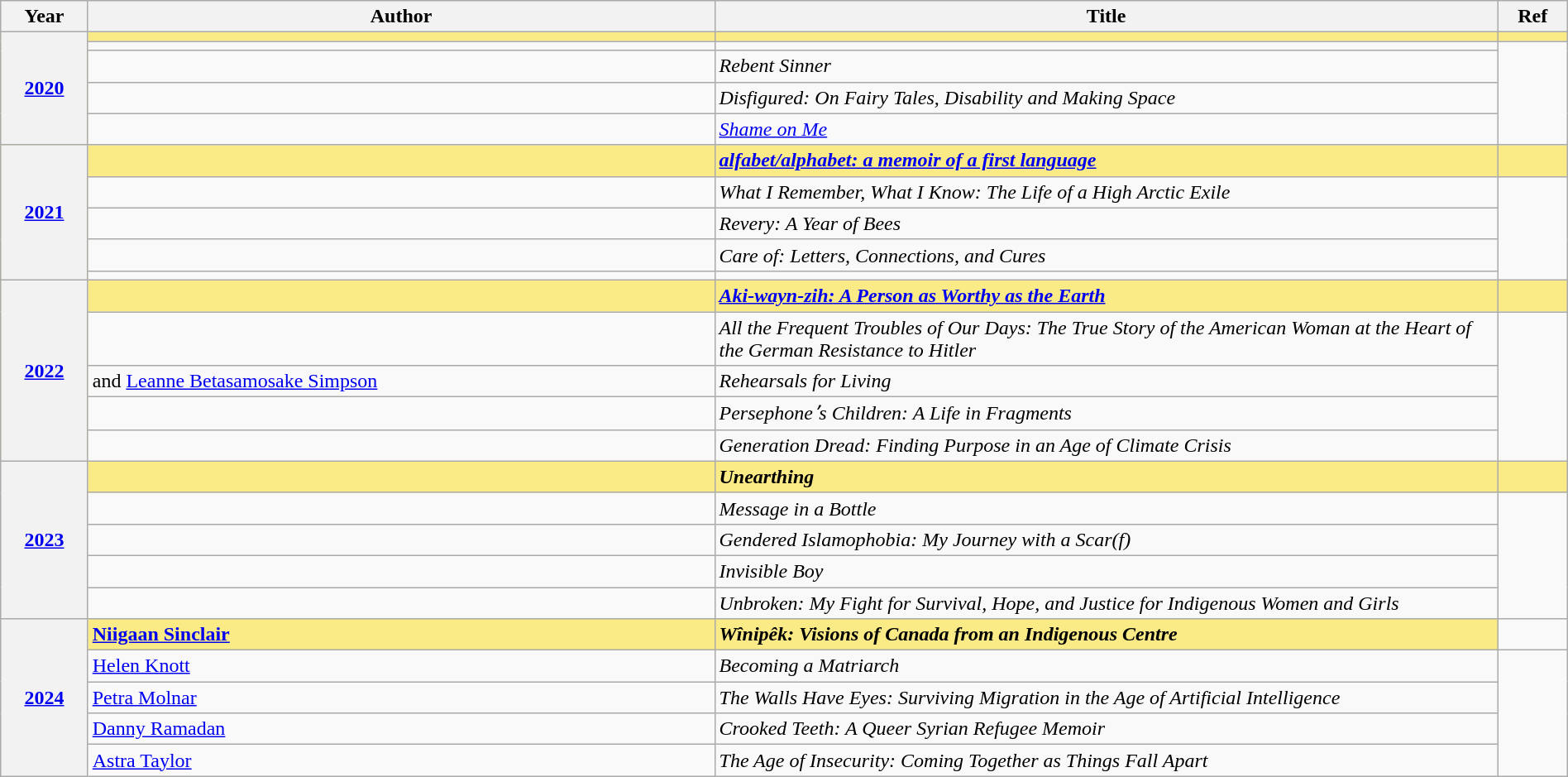<table class="wikitable" width=100%>
<tr>
<th>Year</th>
<th width="40%">Author</th>
<th width="50%">Title</th>
<th>Ref</th>
</tr>
<tr style="background:#FAEB86">
<th rowspan="5"><a href='#'>2020</a></th>
<td><strong></strong></td>
<td><strong><em></em></strong></td>
<td></td>
</tr>
<tr>
<td></td>
<td><em></em></td>
<td rowspan="4"></td>
</tr>
<tr>
<td></td>
<td><em>Rebent Sinner</em></td>
</tr>
<tr>
<td></td>
<td><em>Disfigured: On Fairy Tales, Disability and Making Space</em></td>
</tr>
<tr>
<td></td>
<td><em><a href='#'>Shame on Me</a></em></td>
</tr>
<tr style="background:#FAEB86">
<th rowspan="5"><a href='#'>2021</a></th>
<td><strong></strong></td>
<td><strong><em><a href='#'>alfabet/alphabet: a memoir of a first language</a></em></strong></td>
<td></td>
</tr>
<tr>
<td></td>
<td><em>What I Remember, What I Know: The Life of a High Arctic Exile</em></td>
<td rowspan="4"></td>
</tr>
<tr>
<td></td>
<td><em>Revery: A Year of Bees</em></td>
</tr>
<tr>
<td></td>
<td><em>Care of: Letters, Connections, and Cures</em></td>
</tr>
<tr>
<td></td>
<td><em></em></td>
</tr>
<tr style="background:#FAEB86">
<th rowspan="5"><a href='#'>2022</a></th>
<td><strong></strong></td>
<td><strong><em><a href='#'>Aki-wayn-zih: A Person as Worthy as the Earth</a></em></strong></td>
<td></td>
</tr>
<tr>
<td></td>
<td><em>All the Frequent Troubles of Our Days: The True Story of the American Woman at the Heart of the German Resistance to Hitler</em></td>
<td rowspan="4"></td>
</tr>
<tr>
<td> and <a href='#'>Leanne Betasamosake Simpson</a></td>
<td><em>Rehearsals for Living</em></td>
</tr>
<tr>
<td></td>
<td><em>Persephoneʼs Children: A Life in Fragments</em></td>
</tr>
<tr>
<td></td>
<td><em>Generation Dread: Finding Purpose in an Age of Climate Crisis</em></td>
</tr>
<tr>
<th rowspan="5"><a href='#'>2023</a></th>
<td style="background:#FAEB86"><strong></strong></td>
<td style="background:#FAEB86"><strong><em>Unearthing</em></strong></td>
<td style="background:#FAEB86"></td>
</tr>
<tr>
<td></td>
<td><em>Message in a Bottle</em></td>
<td rowspan=4></td>
</tr>
<tr>
<td></td>
<td><em>Gendered Islamophobia: My Journey with a Scar(f)</em></td>
</tr>
<tr>
<td></td>
<td><em>Invisible Boy</em></td>
</tr>
<tr>
<td></td>
<td><em>Unbroken: My Fight for Survival, Hope, and Justice for Indigenous Women and Girls</em></td>
</tr>
<tr>
<th rowspan="5"><a href='#'>2024</a></th>
<td style="background:#FAEB86"><strong><a href='#'>Niigaan Sinclair</a></strong></td>
<td style="background:#FAEB86"><strong><em>Wînipêk: Visions of Canada from an Indigenous Centre</em></strong></td>
<td></td>
</tr>
<tr>
<td><a href='#'>Helen Knott</a></td>
<td><em>Becoming a Matriarch</em></td>
<td rowspan=4></td>
</tr>
<tr>
<td><a href='#'>Petra Molnar</a></td>
<td><em>The Walls Have Eyes: Surviving Migration in the Age of Artificial Intelligence</em></td>
</tr>
<tr>
<td><a href='#'>Danny Ramadan</a></td>
<td><em>Crooked Teeth: A Queer Syrian Refugee Memoir</em></td>
</tr>
<tr>
<td><a href='#'>Astra Taylor</a></td>
<td><em>The Age of Insecurity: Coming Together as Things Fall Apart</em></td>
</tr>
</table>
